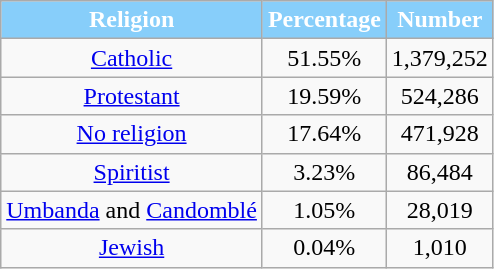<table class="wikitable">
<tr>
<th style="background:#87CEFA; color:white">Religion</th>
<th style="background:#87CEFA; color:white">Percentage</th>
<th style="background:#87CEFA; color:white">Number</th>
</tr>
<tr style="text-align:center;">
<td><a href='#'>Catholic</a></td>
<td>51.55%</td>
<td>1,379,252</td>
</tr>
<tr style="text-align:center;">
<td><a href='#'>Protestant</a></td>
<td>19.59%</td>
<td>524,286</td>
</tr>
<tr style="text-align:center;">
<td><a href='#'>No religion</a></td>
<td>17.64%</td>
<td>471,928</td>
</tr>
<tr style="text-align:center;">
<td><a href='#'>Spiritist</a></td>
<td>3.23%</td>
<td>86,484</td>
</tr>
<tr style="text-align:center;">
<td><a href='#'>Umbanda</a> and <a href='#'>Candomblé</a></td>
<td>1.05%</td>
<td>28,019</td>
</tr>
<tr style="text-align:center;">
<td><a href='#'>Jewish</a></td>
<td>0.04%</td>
<td>1,010</td>
</tr>
</table>
